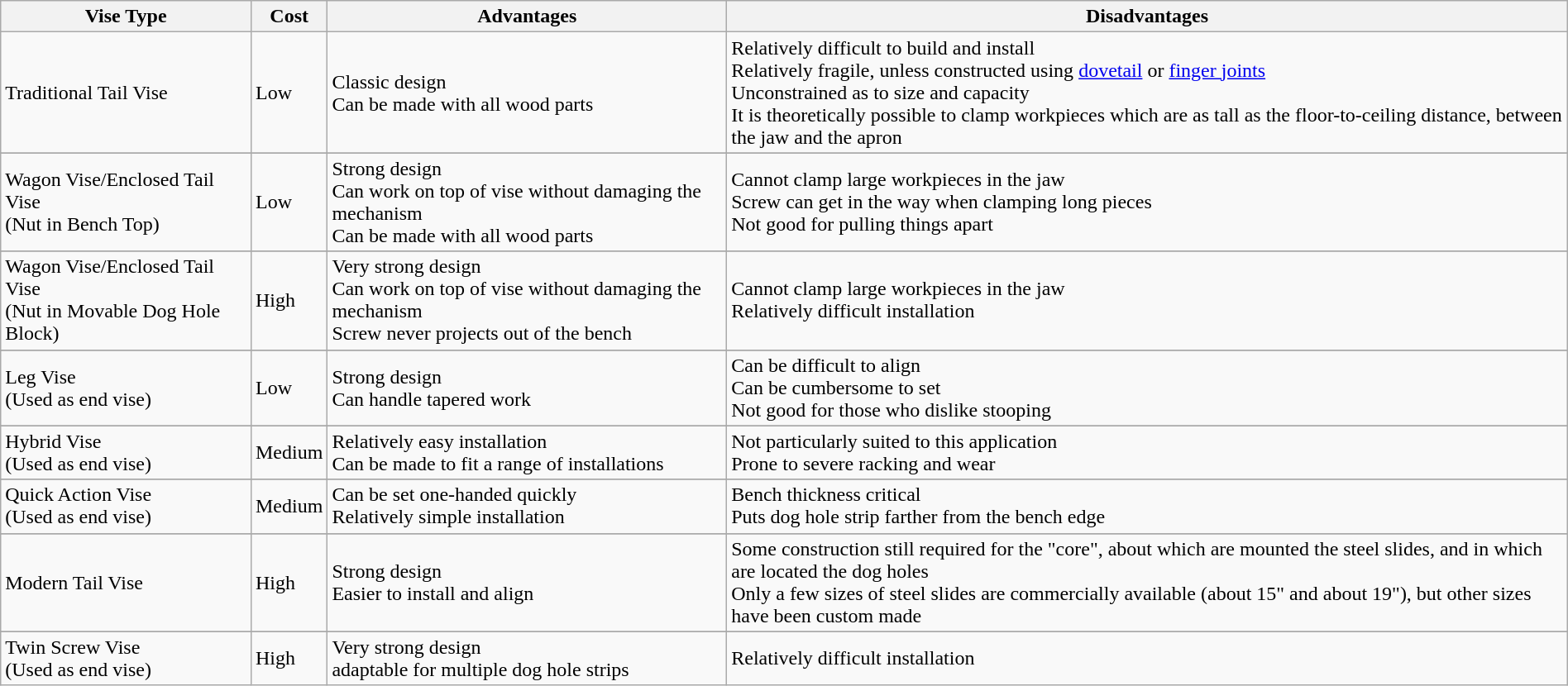<table class="wikitable" style="margin: 1em auto 1em auto">
<tr>
<th>Vise Type</th>
<th>Cost</th>
<th>Advantages</th>
<th>Disadvantages</th>
</tr>
<tr>
<td>Traditional Tail Vise</td>
<td>Low</td>
<td>Classic design <br> Can be made with all wood parts</td>
<td>Relatively difficult to build and install <br> Relatively fragile, unless constructed using <a href='#'>dovetail</a> or <a href='#'>finger joints</a><br>Unconstrained as to size and capacity<br>It is theoretically possible to clamp workpieces which are as tall as the floor-to-ceiling distance, between the jaw and the apron</td>
</tr>
<tr>
</tr>
<tr>
<td>Wagon Vise/Enclosed Tail Vise <br> (Nut in Bench Top)</td>
<td>Low</td>
<td>Strong design <br> Can work on top of vise without damaging the mechanism <br>Can be made with all wood parts</td>
<td>Cannot clamp large workpieces in the jaw <br> Screw can get in the way when clamping long pieces <br> Not good for pulling things apart</td>
</tr>
<tr>
</tr>
<tr>
<td>Wagon Vise/Enclosed Tail Vise <br> (Nut in Movable Dog Hole Block)</td>
<td>High</td>
<td>Very strong design <br> Can work on top of vise without damaging the mechanism <br> Screw never projects out of the bench</td>
<td>Cannot clamp large workpieces in the jaw <br> Relatively difficult installation</td>
</tr>
<tr>
</tr>
<tr>
<td>Leg Vise <br> (Used as end vise)</td>
<td>Low</td>
<td>Strong design <br> Can handle tapered work</td>
<td>Can be difficult to align <br> Can be cumbersome to set <br> Not good for those who dislike stooping</td>
</tr>
<tr>
</tr>
<tr>
<td>Hybrid Vise <br> (Used as end vise)</td>
<td>Medium</td>
<td>Relatively easy installation <br> Can be made to fit a range of installations</td>
<td>Not particularly suited to this application <br> Prone to severe racking and wear</td>
</tr>
<tr>
</tr>
<tr>
<td>Quick Action Vise <br> (Used as end vise)</td>
<td>Medium</td>
<td>Can be set one-handed quickly <br> Relatively simple installation</td>
<td>Bench thickness critical <br> Puts dog hole strip farther from the bench edge</td>
</tr>
<tr>
</tr>
<tr>
<td>Modern Tail Vise</td>
<td>High</td>
<td>Strong design <br> Easier to install and align</td>
<td>Some construction still required for the "core", about which are mounted the steel slides, and in which are located the dog holes<br>Only a few sizes of steel slides are commercially available (about 15" and about 19"), but other sizes have been custom made</td>
</tr>
<tr>
</tr>
<tr>
<td>Twin Screw Vise <br> (Used as end vise)</td>
<td>High</td>
<td>Very strong design <br> adaptable for multiple dog hole strips</td>
<td>Relatively difficult installation</td>
</tr>
</table>
